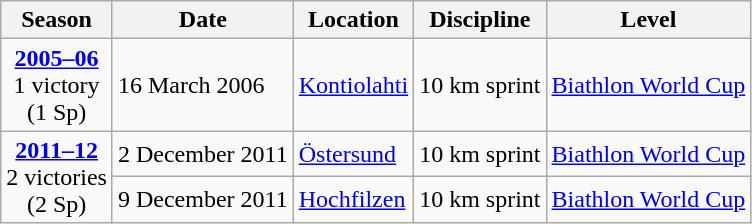<table class="wikitable">
<tr>
<th>Season</th>
<th>Date</th>
<th>Location</th>
<th>Discipline</th>
<th>Level</th>
</tr>
<tr>
<td rowspan="1" style="text-align:center;"><strong><a href='#'>2005–06</a></strong> <br> 1 victory <br> (1 Sp)</td>
<td>16 March 2006</td>
<td> <a href='#'>Kontiolahti</a></td>
<td>10 km sprint</td>
<td><a href='#'>Biathlon World Cup</a></td>
</tr>
<tr>
<td rowspan="2" style="text-align:center;"><strong><a href='#'>2011–12</a></strong> <br> 2 victories <br> (2 Sp)</td>
<td>2 December 2011</td>
<td> <a href='#'>Östersund</a></td>
<td>10 km sprint</td>
<td><a href='#'>Biathlon World Cup</a></td>
</tr>
<tr>
<td>9 December 2011</td>
<td> <a href='#'>Hochfilzen</a></td>
<td>10 km sprint</td>
<td><a href='#'>Biathlon World Cup</a></td>
</tr>
</table>
